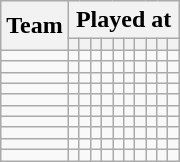<table class="wikitable">
<tr>
<th rowspan=2>Team</th>
<th colspan=10>Played at</th>
</tr>
<tr>
<th></th>
<th></th>
<th></th>
<th></th>
<th></th>
<th></th>
<th></th>
<th></th>
<th></th>
<th></th>
</tr>
<tr>
<td></td>
<td></td>
<td></td>
<td></td>
<td></td>
<td></td>
<td></td>
<td></td>
<td></td>
<td></td>
<td></td>
</tr>
<tr>
<td></td>
<td></td>
<td></td>
<td></td>
<td></td>
<td></td>
<td></td>
<td></td>
<td></td>
<td></td>
<td></td>
</tr>
<tr>
<td></td>
<td></td>
<td></td>
<td></td>
<td></td>
<td></td>
<td></td>
<td></td>
<td></td>
<td></td>
<td></td>
</tr>
<tr>
<td></td>
<td></td>
<td></td>
<td></td>
<td></td>
<td></td>
<td></td>
<td></td>
<td></td>
<td></td>
<td></td>
</tr>
<tr>
<td></td>
<td></td>
<td></td>
<td></td>
<td></td>
<td></td>
<td></td>
<td></td>
<td></td>
<td></td>
<td></td>
</tr>
<tr>
<td></td>
<td></td>
<td></td>
<td></td>
<td></td>
<td></td>
<td></td>
<td></td>
<td></td>
<td></td>
<td></td>
</tr>
<tr>
<td></td>
<td></td>
<td></td>
<td></td>
<td></td>
<td></td>
<td></td>
<td></td>
<td></td>
<td></td>
<td></td>
</tr>
<tr>
<td></td>
<td></td>
<td></td>
<td></td>
<td></td>
<td></td>
<td></td>
<td></td>
<td></td>
<td></td>
<td></td>
</tr>
<tr>
<td></td>
<td></td>
<td></td>
<td></td>
<td></td>
<td></td>
<td></td>
<td></td>
<td></td>
<td></td>
<td></td>
</tr>
<tr>
<td></td>
<td></td>
<td></td>
<td></td>
<td></td>
<td></td>
<td></td>
<td></td>
<td></td>
<td></td>
<td></td>
</tr>
</table>
